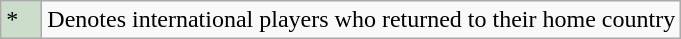<table class="wikitable">
<tr>
<td style="width:20px; background:#cdc;">*</td>
<td>Denotes international players who returned to their home country</td>
</tr>
</table>
